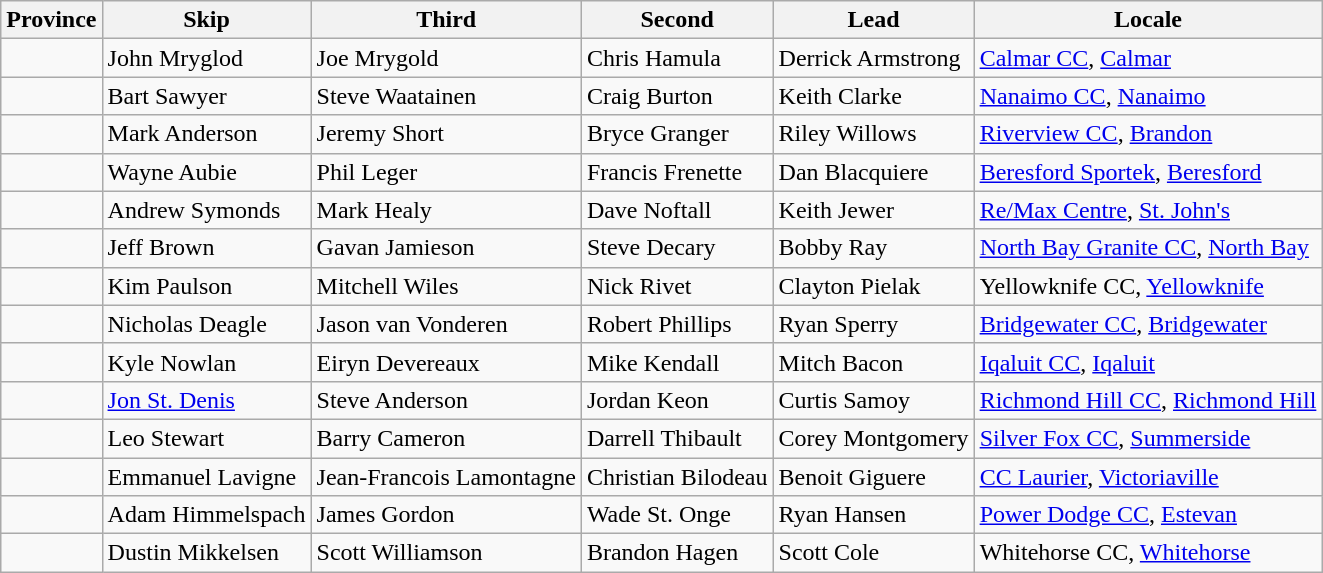<table class=wikitable>
<tr>
<th>Province</th>
<th>Skip</th>
<th>Third</th>
<th>Second</th>
<th>Lead</th>
<th>Locale</th>
</tr>
<tr>
<td></td>
<td>John Mryglod</td>
<td>Joe Mrygold</td>
<td>Chris Hamula</td>
<td>Derrick Armstrong</td>
<td><a href='#'>Calmar CC</a>, <a href='#'>Calmar</a></td>
</tr>
<tr>
<td></td>
<td>Bart Sawyer</td>
<td>Steve Waatainen</td>
<td>Craig Burton</td>
<td>Keith Clarke</td>
<td><a href='#'>Nanaimo CC</a>, <a href='#'>Nanaimo</a></td>
</tr>
<tr>
<td></td>
<td>Mark Anderson</td>
<td>Jeremy Short</td>
<td>Bryce Granger</td>
<td>Riley Willows</td>
<td><a href='#'>Riverview CC</a>, <a href='#'>Brandon</a></td>
</tr>
<tr>
<td></td>
<td>Wayne Aubie</td>
<td>Phil Leger</td>
<td>Francis Frenette</td>
<td>Dan Blacquiere</td>
<td><a href='#'>Beresford Sportek</a>, <a href='#'>Beresford</a></td>
</tr>
<tr>
<td></td>
<td>Andrew Symonds</td>
<td>Mark Healy</td>
<td>Dave Noftall</td>
<td>Keith Jewer</td>
<td><a href='#'>Re/Max Centre</a>, <a href='#'>St. John's</a></td>
</tr>
<tr>
<td></td>
<td>Jeff Brown</td>
<td>Gavan Jamieson</td>
<td>Steve Decary</td>
<td>Bobby Ray</td>
<td><a href='#'>North Bay Granite CC</a>, <a href='#'>North Bay</a></td>
</tr>
<tr>
<td></td>
<td>Kim Paulson</td>
<td>Mitchell Wiles</td>
<td>Nick Rivet</td>
<td>Clayton Pielak</td>
<td>Yellowknife CC, <a href='#'>Yellowknife</a></td>
</tr>
<tr>
<td></td>
<td>Nicholas Deagle</td>
<td>Jason van Vonderen</td>
<td>Robert Phillips</td>
<td>Ryan Sperry</td>
<td><a href='#'>Bridgewater CC</a>, <a href='#'>Bridgewater</a></td>
</tr>
<tr>
<td></td>
<td>Kyle Nowlan</td>
<td>Eiryn Devereaux</td>
<td>Mike Kendall</td>
<td>Mitch Bacon</td>
<td><a href='#'>Iqaluit CC</a>, <a href='#'>Iqaluit</a></td>
</tr>
<tr>
<td></td>
<td><a href='#'>Jon St. Denis</a></td>
<td>Steve Anderson</td>
<td>Jordan Keon</td>
<td>Curtis Samoy</td>
<td><a href='#'>Richmond Hill CC</a>, <a href='#'>Richmond Hill</a></td>
</tr>
<tr>
<td></td>
<td>Leo Stewart</td>
<td>Barry Cameron</td>
<td>Darrell Thibault</td>
<td>Corey Montgomery</td>
<td><a href='#'>Silver Fox CC</a>, <a href='#'>Summerside</a></td>
</tr>
<tr>
<td></td>
<td>Emmanuel Lavigne</td>
<td>Jean-Francois Lamontagne</td>
<td>Christian Bilodeau</td>
<td>Benoit Giguere</td>
<td><a href='#'>CC Laurier</a>, <a href='#'>Victoriaville</a></td>
</tr>
<tr>
<td></td>
<td>Adam Himmelspach</td>
<td>James Gordon</td>
<td>Wade St. Onge</td>
<td>Ryan Hansen</td>
<td><a href='#'>Power Dodge CC</a>, <a href='#'>Estevan</a></td>
</tr>
<tr>
<td></td>
<td>Dustin Mikkelsen</td>
<td>Scott Williamson</td>
<td>Brandon Hagen</td>
<td>Scott Cole</td>
<td>Whitehorse CC, <a href='#'>Whitehorse</a></td>
</tr>
</table>
